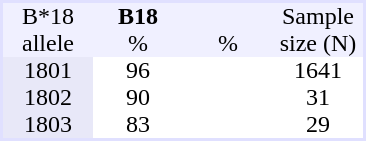<table border="0" cellspacing="0" cellpadding="0" align="center" style="text-align:center; background:#ffffff; margin-right: 1em; border:2px #e0e0ff solid;">
<tr style="background:#f0f0ff">
<td style="width:60px">B*18</td>
<td style="width:60px"><strong>B18</strong></td>
<td style="width:60px"></td>
<td style="width:60px">Sample</td>
</tr>
<tr style="background:#f0f0ff">
<td>allele</td>
<td>%</td>
<td>%</td>
<td>size (N)</td>
</tr>
<tr>
<td style = "background:#e8e8f8">1801</td>
<td>96</td>
<td></td>
<td>1641</td>
</tr>
<tr>
<td style = "background:#e8e8f8">1802</td>
<td>90</td>
<td></td>
<td>31</td>
</tr>
<tr>
<td style = "background:#e8e8f8">1803</td>
<td>83</td>
<td></td>
<td>29</td>
</tr>
</table>
